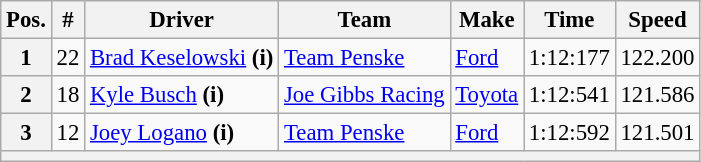<table class="wikitable" style="font-size: 95%;">
<tr>
<th>Pos.</th>
<th>#</th>
<th>Driver</th>
<th>Team</th>
<th>Make</th>
<th>Time</th>
<th>Speed</th>
</tr>
<tr>
<th>1</th>
<td>22</td>
<td><a href='#'>Brad Keselowski</a> <strong>(i)</strong></td>
<td><a href='#'>Team Penske</a></td>
<td><a href='#'>Ford</a></td>
<td>1:12:177</td>
<td>122.200</td>
</tr>
<tr>
<th>2</th>
<td>18</td>
<td><a href='#'>Kyle Busch</a> <strong>(i)</strong></td>
<td><a href='#'>Joe Gibbs Racing</a></td>
<td><a href='#'>Toyota</a></td>
<td>1:12:541</td>
<td>121.586</td>
</tr>
<tr>
<th>3</th>
<td>12</td>
<td><a href='#'>Joey Logano</a> <strong>(i)</strong></td>
<td><a href='#'>Team Penske</a></td>
<td><a href='#'>Ford</a></td>
<td>1:12:592</td>
<td>121.501</td>
</tr>
<tr>
<th colspan="7"></th>
</tr>
</table>
